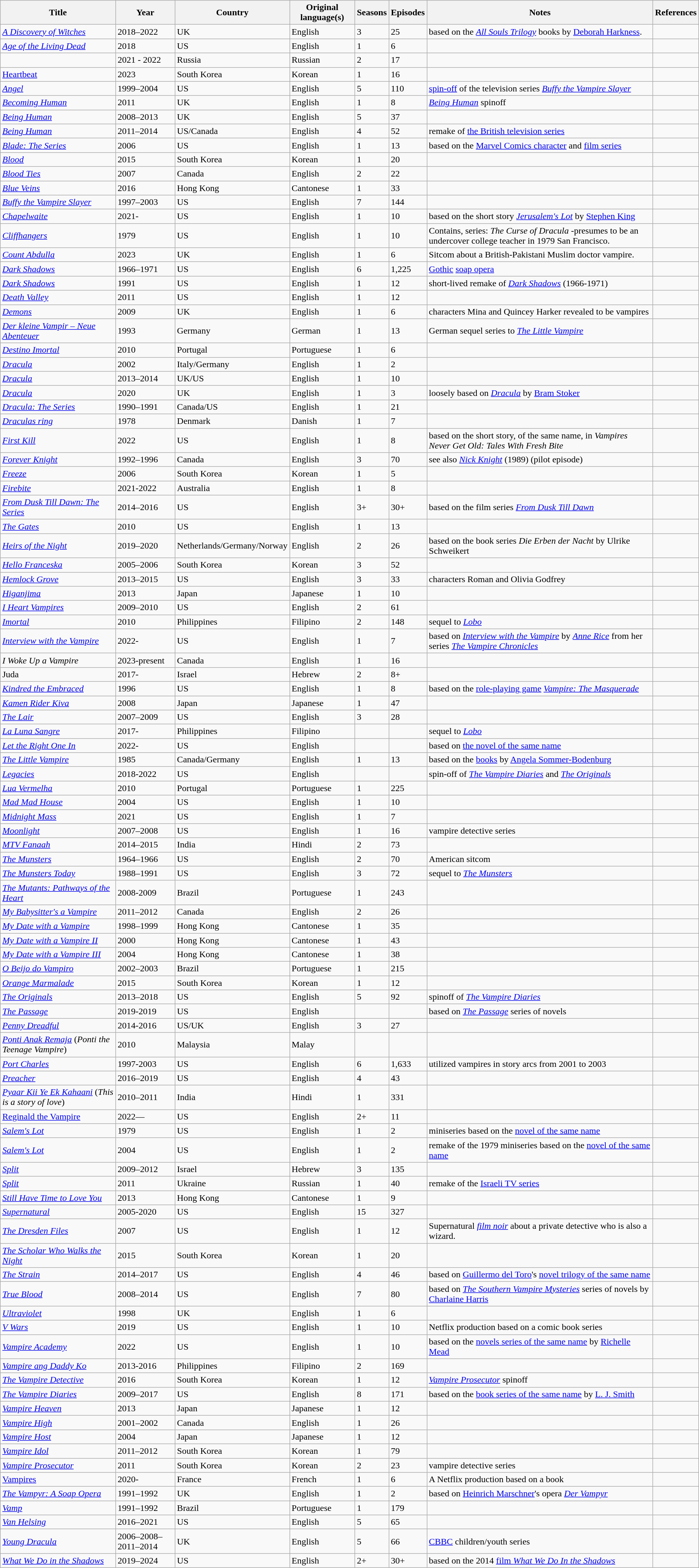<table class="wikitable sortable">
<tr>
<th>Title</th>
<th>Year</th>
<th>Country</th>
<th>Original language(s)</th>
<th>Seasons</th>
<th>Episodes</th>
<th>Notes</th>
<th>References</th>
</tr>
<tr>
<td><em><a href='#'>A Discovery of Witches</a></em></td>
<td>2018–2022</td>
<td>UK</td>
<td>English</td>
<td>3</td>
<td>25</td>
<td>based on the <em><a href='#'>All Souls Trilogy</a></em> books by <a href='#'>Deborah Harkness</a>.</td>
<td></td>
</tr>
<tr>
<td><em><a href='#'>Age of the Living Dead</a></em></td>
<td>2018</td>
<td>US</td>
<td>English</td>
<td>1</td>
<td>6</td>
<td></td>
</tr>
<tr>
<td></td>
<td>2021 - 2022</td>
<td>Russia</td>
<td>Russian</td>
<td>2</td>
<td>17</td>
<td></td>
<td></td>
</tr>
<tr>
<td><a href='#'>Heartbeat</a></td>
<td>2023</td>
<td>South Korea</td>
<td>Korean</td>
<td>1</td>
<td>16</td>
<td></td>
<td></td>
</tr>
<tr>
<td><em><a href='#'>Angel</a></em></td>
<td>1999–2004</td>
<td>US</td>
<td>English</td>
<td>5</td>
<td>110</td>
<td><a href='#'>spin-off</a> of the television series <em><a href='#'>Buffy the Vampire Slayer</a></em></td>
<td></td>
</tr>
<tr>
<td><em><a href='#'>Becoming Human</a></em></td>
<td>2011</td>
<td>UK</td>
<td>English</td>
<td>1</td>
<td>8</td>
<td><em><a href='#'>Being Human</a></em> spinoff</td>
<td></td>
</tr>
<tr>
<td><em><a href='#'>Being Human</a></em></td>
<td>2008–2013</td>
<td>UK</td>
<td>English</td>
<td>5</td>
<td>37</td>
<td></td>
<td></td>
</tr>
<tr>
<td><em><a href='#'>Being Human</a></em></td>
<td>2011–2014</td>
<td>US/Canada</td>
<td>English</td>
<td>4</td>
<td>52</td>
<td>remake of <a href='#'>the British television series</a></td>
<td></td>
</tr>
<tr>
<td><em><a href='#'>Blade: The Series</a></em></td>
<td>2006</td>
<td>US</td>
<td>English</td>
<td>1</td>
<td>13</td>
<td>based on the <a href='#'>Marvel Comics character</a> and <a href='#'>film series</a></td>
<td></td>
</tr>
<tr>
<td><em><a href='#'>Blood</a></em></td>
<td>2015</td>
<td>South Korea</td>
<td>Korean</td>
<td>1</td>
<td>20</td>
<td></td>
<td></td>
</tr>
<tr>
<td><em><a href='#'>Blood Ties</a></em></td>
<td>2007</td>
<td>Canada</td>
<td>English</td>
<td>2</td>
<td>22</td>
<td></td>
<td></td>
</tr>
<tr>
<td><em><a href='#'>Blue Veins</a></em></td>
<td>2016</td>
<td>Hong Kong</td>
<td>Cantonese</td>
<td>1</td>
<td>33</td>
<td></td>
<td></td>
</tr>
<tr>
<td><em><a href='#'>Buffy the Vampire Slayer</a></em></td>
<td>1997–2003</td>
<td>US</td>
<td>English</td>
<td>7</td>
<td>144</td>
<td></td>
<td></td>
</tr>
<tr>
<td><em><a href='#'>Chapelwaite</a></em></td>
<td>2021-</td>
<td>US</td>
<td>English</td>
<td>1</td>
<td>10</td>
<td>based on the short story <em><a href='#'>Jerusalem's Lot</a></em> by <a href='#'>Stephen King</a></td>
<td></td>
</tr>
<tr>
<td><em><a href='#'>Cliffhangers</a></em></td>
<td>1979</td>
<td>US</td>
<td>English</td>
<td>1</td>
<td>10</td>
<td>Contains, series: <em>The Curse of Dracula</em> -presumes to be an undercover college teacher in 1979 San Francisco.</td>
<td></td>
</tr>
<tr>
<td><em><a href='#'>Count Abdulla</a></em></td>
<td>2023</td>
<td>UK</td>
<td>English</td>
<td>1</td>
<td>6</td>
<td>Sitcom about a British-Pakistani Muslim doctor vampire.</td>
<td></td>
</tr>
<tr>
<td><em><a href='#'>Dark Shadows</a></em></td>
<td>1966–1971</td>
<td>US</td>
<td>English</td>
<td>6</td>
<td>1,225</td>
<td><a href='#'>Gothic</a> <a href='#'>soap opera</a></td>
<td></td>
</tr>
<tr>
<td><em><a href='#'>Dark Shadows</a></em></td>
<td>1991</td>
<td>US</td>
<td>English</td>
<td>1</td>
<td>12</td>
<td>short-lived remake of <em><a href='#'>Dark Shadows</a></em> (1966-1971)</td>
<td></td>
</tr>
<tr>
<td><em><a href='#'>Death Valley</a></em></td>
<td>2011</td>
<td>US</td>
<td>English</td>
<td>1</td>
<td>12</td>
<td></td>
<td></td>
</tr>
<tr>
<td><em><a href='#'>Demons</a></em></td>
<td>2009</td>
<td>UK</td>
<td>English</td>
<td>1</td>
<td>6</td>
<td>characters Mina and Quincey Harker revealed to be vampires</td>
<td></td>
</tr>
<tr>
<td><em><a href='#'>Der kleine Vampir – Neue Abenteuer</a></em></td>
<td>1993</td>
<td>Germany</td>
<td>German</td>
<td>1</td>
<td>13</td>
<td>German sequel series to <em><a href='#'>The Little Vampire</a></em></td>
<td></td>
</tr>
<tr>
<td><em><a href='#'>Destino Imortal</a></em></td>
<td>2010</td>
<td>Portugal</td>
<td>Portuguese</td>
<td>1</td>
<td>6</td>
<td></td>
<td></td>
</tr>
<tr>
<td><em><a href='#'>Dracula</a></em></td>
<td>2002</td>
<td>Italy/Germany</td>
<td>English</td>
<td>1</td>
<td>2</td>
<td></td>
<td></td>
</tr>
<tr>
<td><em><a href='#'>Dracula</a></em></td>
<td>2013–2014</td>
<td>UK/US</td>
<td>English</td>
<td>1</td>
<td>10</td>
<td></td>
<td></td>
</tr>
<tr>
<td><em><a href='#'>Dracula</a></em></td>
<td>2020</td>
<td>UK</td>
<td>English</td>
<td>1</td>
<td>3</td>
<td>loosely based on <em><a href='#'>Dracula</a></em> by <a href='#'>Bram Stoker</a></td>
<td></td>
</tr>
<tr>
<td><em><a href='#'>Dracula: The Series</a></em></td>
<td>1990–1991</td>
<td>Canada/US</td>
<td>English</td>
<td>1</td>
<td>21</td>
<td></td>
<td></td>
</tr>
<tr>
<td><em><a href='#'>Draculas ring</a></em></td>
<td>1978</td>
<td>Denmark</td>
<td>Danish</td>
<td>1</td>
<td>7</td>
<td></td>
<td></td>
</tr>
<tr>
<td><em><a href='#'>First Kill</a></em></td>
<td>2022</td>
<td>US</td>
<td>English</td>
<td>1</td>
<td>8</td>
<td>based on the short story, of the same name, in <em>Vampires Never Get Old: Tales With Fresh Bite</em></td>
<td></td>
</tr>
<tr>
<td><em><a href='#'>Forever Knight</a></em></td>
<td>1992–1996</td>
<td>Canada</td>
<td>English</td>
<td>3</td>
<td>70</td>
<td>see also <em><a href='#'>Nick Knight</a></em> (1989) (pilot episode)</td>
<td></td>
</tr>
<tr>
<td><em><a href='#'>Freeze</a></em></td>
<td>2006</td>
<td>South Korea</td>
<td>Korean</td>
<td>1</td>
<td>5</td>
<td></td>
<td></td>
</tr>
<tr>
<td><em><a href='#'>Firebite</a></em></td>
<td>2021-2022</td>
<td>Australia</td>
<td>English</td>
<td>1</td>
<td>8</td>
<td></td>
<td></td>
</tr>
<tr>
<td><em><a href='#'>From Dusk Till Dawn: The Series</a></em></td>
<td>2014–2016</td>
<td>US</td>
<td>English</td>
<td>3+</td>
<td>30+</td>
<td>based on the film series <em><a href='#'>From Dusk Till Dawn</a></em></td>
<td></td>
</tr>
<tr>
<td><em><a href='#'>The Gates</a></em></td>
<td>2010</td>
<td>US</td>
<td>English</td>
<td>1</td>
<td>13</td>
<td></td>
<td></td>
</tr>
<tr>
<td><em><a href='#'>Heirs of the Night</a></em></td>
<td>2019–2020</td>
<td>Netherlands/Germany/Norway</td>
<td>English</td>
<td>2</td>
<td>26</td>
<td>based on the book series <em>Die Erben der Nacht</em> by Ulrike Schweikert</td>
<td></td>
</tr>
<tr>
<td><em><a href='#'>Hello Franceska</a></em></td>
<td>2005–2006</td>
<td>South Korea</td>
<td>Korean</td>
<td>3</td>
<td>52</td>
<td></td>
<td></td>
</tr>
<tr>
<td><em><a href='#'>Hemlock Grove</a></em></td>
<td>2013–2015</td>
<td>US</td>
<td>English</td>
<td>3</td>
<td>33</td>
<td>characters Roman and Olivia Godfrey</td>
<td></td>
</tr>
<tr>
<td><em><a href='#'>Higanjima</a></em></td>
<td>2013</td>
<td>Japan</td>
<td>Japanese</td>
<td>1</td>
<td>10</td>
<td></td>
<td></td>
</tr>
<tr>
<td><em><a href='#'>I Heart Vampires</a></em></td>
<td>2009–2010</td>
<td>US</td>
<td>English</td>
<td>2</td>
<td>61</td>
<td></td>
<td></td>
</tr>
<tr>
<td><em><a href='#'>Imortal</a></em></td>
<td>2010</td>
<td>Philippines</td>
<td>Filipino</td>
<td>2</td>
<td>148</td>
<td>sequel to <em><a href='#'>Lobo</a></em></td>
<td></td>
</tr>
<tr>
<td><em><a href='#'>Interview with the Vampire</a></em></td>
<td>2022-</td>
<td>US</td>
<td>English</td>
<td>1</td>
<td>7</td>
<td>based on <em><a href='#'>Interview with the Vampire</a></em> by <em><a href='#'>Anne Rice</a></em> from her series <em><a href='#'>The Vampire Chronicles</a></em></td>
<td></td>
</tr>
<tr>
<td><em>I Woke Up a Vampire</em></td>
<td>2023-present</td>
<td>Canada</td>
<td>English</td>
<td>1</td>
<td>16</td>
<td></td>
<td></td>
</tr>
<tr>
<td>Juda</td>
<td>2017-</td>
<td>Israel</td>
<td>Hebrew</td>
<td>2</td>
<td>8+</td>
<td></td>
<td></td>
</tr>
<tr>
<td><em><a href='#'>Kindred the Embraced</a></em></td>
<td>1996</td>
<td>US</td>
<td>English</td>
<td>1</td>
<td>8</td>
<td>based on the <a href='#'>role-playing game</a> <em><a href='#'>Vampire: The Masquerade</a></em></td>
<td></td>
</tr>
<tr>
<td><em><a href='#'>Kamen Rider Kiva</a></em></td>
<td>2008</td>
<td>Japan</td>
<td>Japanese</td>
<td>1</td>
<td>47</td>
<td></td>
</tr>
<tr>
<td><em><a href='#'>The Lair</a></em></td>
<td>2007–2009</td>
<td>US</td>
<td>English</td>
<td>3</td>
<td>28</td>
<td></td>
<td></td>
</tr>
<tr>
<td><em><a href='#'>La Luna Sangre</a></em></td>
<td>2017-</td>
<td>Philippines</td>
<td>Filipino</td>
<td></td>
<td></td>
<td>sequel to <em><a href='#'>Lobo</a></em></td>
<td></td>
</tr>
<tr>
<td><em><a href='#'>Let the Right One In</a></em></td>
<td>2022-</td>
<td>US</td>
<td>English</td>
<td></td>
<td></td>
<td>based on <a href='#'>the novel of the same name</a></td>
<td></td>
</tr>
<tr>
<td><em><a href='#'>The Little Vampire</a></em></td>
<td>1985</td>
<td>Canada/Germany</td>
<td>English</td>
<td>1</td>
<td>13</td>
<td>based on the <a href='#'>books</a> by <a href='#'>Angela Sommer-Bodenburg</a></td>
<td></td>
</tr>
<tr>
<td><em><a href='#'>Legacies</a></em></td>
<td>2018-2022</td>
<td>US</td>
<td>English</td>
<td></td>
<td></td>
<td>spin-off of <em><a href='#'>The Vampire Diaries</a></em> and <em><a href='#'>The Originals</a></em></td>
<td></td>
</tr>
<tr>
<td><em><a href='#'>Lua Vermelha</a></em></td>
<td>2010</td>
<td>Portugal</td>
<td>Portuguese</td>
<td>1</td>
<td>225</td>
<td></td>
<td></td>
</tr>
<tr>
<td><em><a href='#'>Mad Mad House</a></em></td>
<td>2004</td>
<td>US</td>
<td>English</td>
<td>1</td>
<td>10</td>
<td></td>
<td></td>
</tr>
<tr>
<td><a href='#'><em>Midnight Mass</em></a></td>
<td>2021</td>
<td>US</td>
<td>English</td>
<td>1</td>
<td>7</td>
<td></td>
<td></td>
</tr>
<tr>
<td><em><a href='#'>Moonlight</a></em></td>
<td>2007–2008</td>
<td>US</td>
<td>English</td>
<td>1</td>
<td>16</td>
<td>vampire detective series</td>
<td></td>
</tr>
<tr>
<td><em><a href='#'>MTV Fanaah</a></em></td>
<td>2014–2015</td>
<td>India</td>
<td>Hindi</td>
<td>2</td>
<td>73</td>
<td></td>
<td></td>
</tr>
<tr>
<td><em><a href='#'>The Munsters</a></em></td>
<td>1964–1966</td>
<td>US</td>
<td>English</td>
<td>2</td>
<td>70</td>
<td>American sitcom</td>
<td></td>
</tr>
<tr>
<td><em><a href='#'>The Munsters Today</a></em></td>
<td>1988–1991</td>
<td>US</td>
<td>English</td>
<td>3</td>
<td>72</td>
<td>sequel to <em><a href='#'>The Munsters</a></em></td>
<td></td>
</tr>
<tr>
<td><em><a href='#'>The Mutants: Pathways of the Heart</a></em></td>
<td>2008-2009</td>
<td>Brazil</td>
<td>Portuguese</td>
<td>1</td>
<td>243</td>
<td></td>
<td></td>
</tr>
<tr>
<td><em><a href='#'>My Babysitter's a Vampire</a></em></td>
<td>2011–2012</td>
<td>Canada</td>
<td>English</td>
<td>2</td>
<td>26</td>
<td></td>
<td></td>
</tr>
<tr>
<td><em><a href='#'>My Date with a Vampire</a></em></td>
<td>1998–1999</td>
<td>Hong Kong</td>
<td>Cantonese</td>
<td>1</td>
<td>35</td>
<td></td>
<td></td>
</tr>
<tr>
<td><em><a href='#'>My Date with a Vampire II</a></em></td>
<td>2000</td>
<td>Hong Kong</td>
<td>Cantonese</td>
<td>1</td>
<td>43</td>
<td></td>
<td></td>
</tr>
<tr>
<td><em><a href='#'>My Date with a Vampire III</a></em></td>
<td>2004</td>
<td>Hong Kong</td>
<td>Cantonese</td>
<td>1</td>
<td>38</td>
<td></td>
<td></td>
</tr>
<tr>
<td><em><a href='#'>O Beijo do Vampiro</a></em></td>
<td>2002–2003</td>
<td>Brazil</td>
<td>Portuguese</td>
<td>1</td>
<td>215</td>
<td></td>
<td></td>
</tr>
<tr>
<td><em><a href='#'>Orange Marmalade</a></em></td>
<td>2015</td>
<td>South Korea</td>
<td>Korean</td>
<td>1</td>
<td>12</td>
<td></td>
<td></td>
</tr>
<tr>
<td><em><a href='#'>The Originals</a></em></td>
<td>2013–2018</td>
<td>US</td>
<td>English</td>
<td>5</td>
<td>92</td>
<td>spinoff of <em><a href='#'>The Vampire Diaries</a></em></td>
<td></td>
</tr>
<tr>
<td><em><a href='#'>The Passage</a></em></td>
<td>2019-2019</td>
<td>US</td>
<td>English</td>
<td></td>
<td></td>
<td>based on <em><a href='#'>The Passage</a></em> series of novels</td>
<td></td>
</tr>
<tr>
<td><em><a href='#'>Penny Dreadful</a></em></td>
<td>2014-2016</td>
<td>US/UK</td>
<td>English</td>
<td>3</td>
<td>27</td>
<td></td>
<td></td>
</tr>
<tr>
<td><em><a href='#'>Ponti Anak Remaja</a></em> (<em>Ponti the Teenage Vampire</em>)</td>
<td>2010</td>
<td>Malaysia</td>
<td>Malay</td>
<td></td>
<td></td>
<td></td>
<td></td>
</tr>
<tr>
<td><em><a href='#'>Port Charles</a></em></td>
<td>1997-2003</td>
<td>US</td>
<td>English</td>
<td>6</td>
<td>1,633</td>
<td>utilized vampires in story arcs from 2001 to 2003</td>
<td></td>
</tr>
<tr>
<td><em><a href='#'>Preacher</a></em></td>
<td>2016–2019</td>
<td>US</td>
<td>English</td>
<td>4</td>
<td>43</td>
<td></td>
<td></td>
</tr>
<tr>
<td><em><a href='#'>Pyaar Kii Ye Ek Kahaani</a></em> (<em>This is a story of love</em>)</td>
<td>2010–2011</td>
<td>India</td>
<td>Hindi</td>
<td>1</td>
<td>331</td>
<td></td>
<td></td>
</tr>
<tr>
<td><a href='#'>Reginald the Vampire</a></td>
<td>2022—</td>
<td>US</td>
<td>English</td>
<td>2+</td>
<td>11</td>
<td></td>
<td></td>
</tr>
<tr>
<td><em><a href='#'>Salem's Lot</a></em></td>
<td>1979</td>
<td>US</td>
<td>English</td>
<td>1</td>
<td>2</td>
<td>miniseries based on the <a href='#'>novel of the same name</a></td>
<td></td>
</tr>
<tr>
<td><em><a href='#'>Salem's Lot</a></em></td>
<td>2004</td>
<td>US</td>
<td>English</td>
<td>1</td>
<td>2</td>
<td>remake of the 1979 miniseries based on the <a href='#'>novel of the same name</a></td>
<td></td>
</tr>
<tr>
<td><em><a href='#'>Split</a></em></td>
<td>2009–2012</td>
<td>Israel</td>
<td>Hebrew</td>
<td>3</td>
<td>135</td>
<td></td>
<td></td>
</tr>
<tr>
<td><em><a href='#'>Split</a></em></td>
<td>2011</td>
<td>Ukraine</td>
<td>Russian</td>
<td>1</td>
<td>40</td>
<td>remake of the <a href='#'>Israeli TV series</a></td>
<td></td>
</tr>
<tr>
<td><em><a href='#'>Still Have Time to Love You</a></em></td>
<td>2013</td>
<td>Hong Kong</td>
<td>Cantonese</td>
<td>1</td>
<td>9</td>
<td></td>
<td></td>
</tr>
<tr>
<td><em><a href='#'>Supernatural</a></em></td>
<td>2005-2020</td>
<td>US</td>
<td>English</td>
<td>15</td>
<td>327</td>
<td></td>
<td></td>
</tr>
<tr>
<td><em><a href='#'>The Dresden Files</a></em></td>
<td>2007</td>
<td>US</td>
<td>English</td>
<td>1</td>
<td>12</td>
<td>Supernatural <em><a href='#'>film noir</a></em> about a private detective who is also a wizard.</td>
<td></td>
</tr>
<tr>
<td><em><a href='#'>The Scholar Who Walks the Night</a></em></td>
<td>2015</td>
<td>South Korea</td>
<td>Korean</td>
<td>1</td>
<td>20</td>
<td></td>
<td></td>
</tr>
<tr>
<td><em><a href='#'>The Strain</a></em></td>
<td>2014–2017</td>
<td>US</td>
<td>English</td>
<td>4</td>
<td>46</td>
<td>based on <a href='#'>Guillermo del Toro</a>'s <a href='#'>novel trilogy of the same name</a></td>
<td></td>
</tr>
<tr>
<td><em><a href='#'>True Blood</a></em></td>
<td>2008–2014</td>
<td>US</td>
<td>English</td>
<td>7</td>
<td>80</td>
<td>based on <em><a href='#'>The Southern Vampire Mysteries</a></em> series of novels by <a href='#'>Charlaine Harris</a></td>
<td></td>
</tr>
<tr>
<td><em><a href='#'>Ultraviolet</a></em></td>
<td>1998</td>
<td>UK</td>
<td>English</td>
<td>1</td>
<td>6</td>
<td></td>
<td></td>
</tr>
<tr>
<td><em><a href='#'>V Wars</a></em></td>
<td>2019</td>
<td>US</td>
<td>English</td>
<td>1</td>
<td>10</td>
<td>Netflix production based on a comic book series</td>
<td></td>
</tr>
<tr>
<td><em><a href='#'>Vampire Academy</a></em></td>
<td>2022</td>
<td>US</td>
<td>English</td>
<td>1</td>
<td>10</td>
<td>based on the <a href='#'>novels series of the same name</a> by <a href='#'>Richelle Mead</a></td>
<td></td>
</tr>
<tr>
<td><em><a href='#'>Vampire ang Daddy Ko</a></em></td>
<td>2013-2016</td>
<td>Philippines</td>
<td>Filipino</td>
<td>2</td>
<td>169</td>
<td></td>
<td></td>
</tr>
<tr>
<td><em><a href='#'>The Vampire Detective</a></em></td>
<td>2016</td>
<td>South Korea</td>
<td>Korean</td>
<td>1</td>
<td>12</td>
<td><em><a href='#'>Vampire Prosecutor</a></em> spinoff</td>
<td></td>
</tr>
<tr>
<td><em><a href='#'>The Vampire Diaries</a></em></td>
<td>2009–2017</td>
<td>US</td>
<td>English</td>
<td>8</td>
<td>171</td>
<td>based on the <a href='#'>book series of the same name</a> by <a href='#'>L. J. Smith</a></td>
<td></td>
</tr>
<tr>
<td><em><a href='#'>Vampire Heaven</a></em></td>
<td>2013</td>
<td>Japan</td>
<td>Japanese</td>
<td>1</td>
<td>12</td>
<td></td>
<td></td>
</tr>
<tr>
<td><em><a href='#'>Vampire High</a></em></td>
<td>2001–2002</td>
<td>Canada</td>
<td>English</td>
<td>1</td>
<td>26</td>
<td></td>
<td></td>
</tr>
<tr>
<td><em><a href='#'>Vampire Host</a></em></td>
<td>2004</td>
<td>Japan</td>
<td>Japanese</td>
<td>1</td>
<td>12</td>
<td></td>
<td></td>
</tr>
<tr>
<td><em><a href='#'>Vampire Idol</a></em></td>
<td>2011–2012</td>
<td>South Korea</td>
<td>Korean</td>
<td>1</td>
<td>79</td>
<td></td>
<td></td>
</tr>
<tr>
<td><em><a href='#'>Vampire Prosecutor</a></em></td>
<td>2011</td>
<td>South Korea</td>
<td>Korean</td>
<td>2</td>
<td>23</td>
<td>vampire detective series</td>
<td></td>
</tr>
<tr>
<td><a href='#'>Vampires</a></td>
<td>2020-</td>
<td>France</td>
<td>French</td>
<td>1</td>
<td>6</td>
<td>A Netflix production based on a book</td>
<td></td>
</tr>
<tr>
<td><em><a href='#'>The Vampyr: A Soap Opera</a></em></td>
<td>1991–1992</td>
<td>UK</td>
<td>English</td>
<td>1</td>
<td>2</td>
<td>based on <a href='#'>Heinrich Marschner</a>'s opera <em><a href='#'>Der Vampyr</a></em></td>
<td></td>
</tr>
<tr>
<td><em><a href='#'>Vamp</a></em></td>
<td>1991–1992</td>
<td>Brazil</td>
<td>Portuguese</td>
<td>1</td>
<td>179</td>
<td></td>
<td></td>
</tr>
<tr>
<td><em><a href='#'>Van Helsing</a></em></td>
<td>2016–2021</td>
<td>US</td>
<td>English</td>
<td>5</td>
<td>65</td>
<td></td>
<td></td>
</tr>
<tr>
<td><em><a href='#'>Young Dracula</a></em></td>
<td>2006–2008–2011–2014</td>
<td>UK</td>
<td>English</td>
<td>5</td>
<td>66</td>
<td><a href='#'>CBBC</a> children/youth series</td>
<td></td>
</tr>
<tr>
<td><em><a href='#'>What We Do in the Shadows</a></em></td>
<td>2019–2024</td>
<td>US</td>
<td>English</td>
<td>2+</td>
<td>30+</td>
<td>based on the 2014 <a href='#'>film <em>What We Do In the Shadows</em></a></td>
<td></td>
</tr>
</table>
